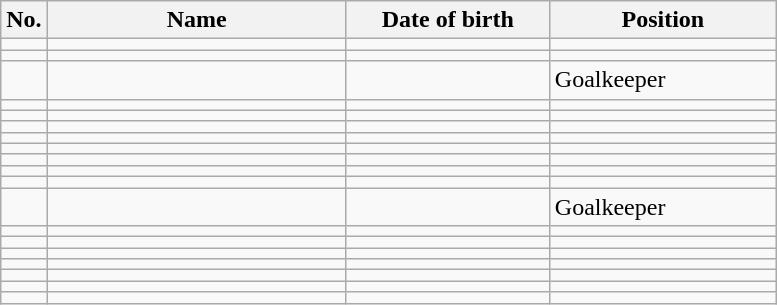<table class="wikitable sortable" style=font-size:100%; text-align:center;>
<tr>
<th>No.</th>
<th style=width:12em>Name</th>
<th style=width:8em>Date of birth</th>
<th style=width:9em>Position</th>
</tr>
<tr>
<td></td>
<td align=left></td>
<td align=right></td>
<td></td>
</tr>
<tr>
<td></td>
<td align=left></td>
<td align=right></td>
<td></td>
</tr>
<tr>
<td></td>
<td align=left></td>
<td align=right></td>
<td>Goalkeeper</td>
</tr>
<tr>
<td></td>
<td align=left></td>
<td align=right></td>
<td></td>
</tr>
<tr>
<td></td>
<td align=left></td>
<td align=right></td>
<td></td>
</tr>
<tr>
<td></td>
<td align=left></td>
<td align=right></td>
<td></td>
</tr>
<tr>
<td></td>
<td align=left></td>
<td align=right></td>
<td></td>
</tr>
<tr>
<td></td>
<td align=left></td>
<td align=right></td>
<td></td>
</tr>
<tr>
<td></td>
<td align=left></td>
<td align=right></td>
<td></td>
</tr>
<tr>
<td></td>
<td align=left></td>
<td align=right></td>
<td></td>
</tr>
<tr>
<td></td>
<td align=left></td>
<td align=right></td>
<td></td>
</tr>
<tr>
<td></td>
<td align=left></td>
<td align=right></td>
<td>Goalkeeper</td>
</tr>
<tr>
<td></td>
<td align=left></td>
<td align=right></td>
<td></td>
</tr>
<tr>
<td></td>
<td align=left></td>
<td align=right></td>
<td></td>
</tr>
<tr>
<td></td>
<td align=left></td>
<td align=right></td>
<td></td>
</tr>
<tr>
<td></td>
<td align=left></td>
<td align=right></td>
<td></td>
</tr>
<tr>
<td></td>
<td align=left></td>
<td align=right></td>
<td></td>
</tr>
<tr>
<td></td>
<td align=left></td>
<td align=right></td>
<td></td>
</tr>
<tr>
<td></td>
<td align=left></td>
<td align=right></td>
<td></td>
</tr>
</table>
